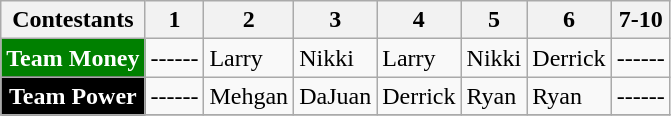<table class="wikitable">
<tr>
<th>Contestants</th>
<th>1</th>
<th>2</th>
<th>3</th>
<th>4</th>
<th>5</th>
<th>6</th>
<th>7-10</th>
</tr>
<tr>
<th style="background:green;color:white;">Team Money</th>
<td>------</td>
<td>Larry</td>
<td>Nikki</td>
<td>Larry</td>
<td>Nikki</td>
<td>Derrick</td>
<td>------</td>
</tr>
<tr>
<th style="background:black;color:white;">Team Power</th>
<td>------</td>
<td>Mehgan</td>
<td>DaJuan</td>
<td>Derrick</td>
<td>Ryan</td>
<td>Ryan</td>
<td>------</td>
</tr>
<tr>
</tr>
</table>
